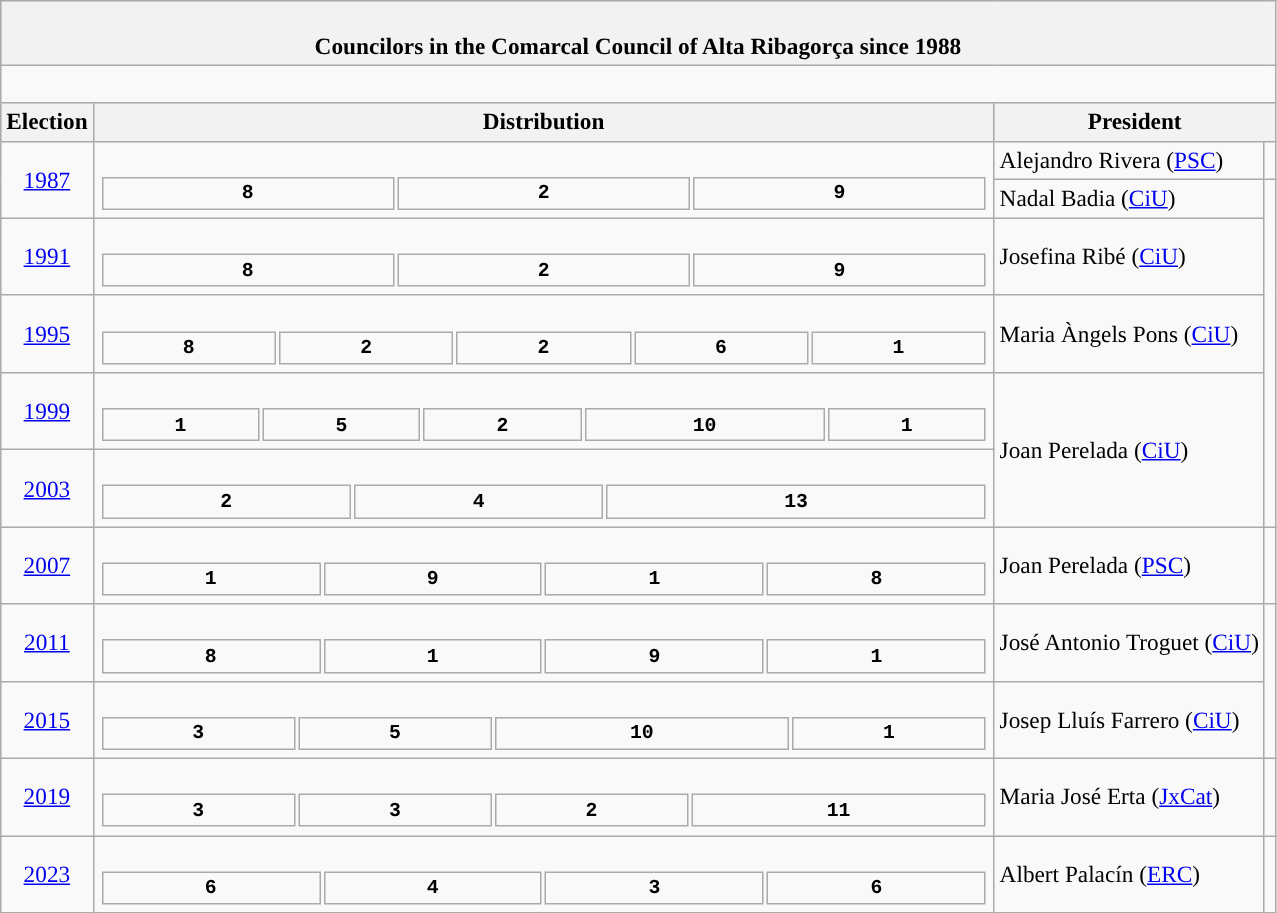<table class="wikitable" style="font-size:97%;">
<tr bgcolor="#CCCCCC">
<th colspan="4"><br>Councilors in the Comarcal Council of Alta Ribagorça since 1988</th>
</tr>
<tr>
<td colspan="4"><br>









</td>
</tr>
<tr bgcolor="#CCCCCC">
<th>Election</th>
<th>Distribution</th>
<th colspan="2">President</th>
</tr>
<tr>
<td rowspan="2" align=center><a href='#'>1987</a></td>
<td rowspan="2"><br><table style="width:45em; font-size:85%; text-align:center; font-family:Courier New;">
<tr style="font-weight:bold">
<td style="background:">8</td>
<td style="background:">2</td>
<td style="background:">9</td>
</tr>
</table>
</td>
<td>Alejandro Rivera (<a href='#'>PSC</a>) </td>
<td style="background:"></td>
</tr>
<tr>
<td>Nadal Badia (<a href='#'>CiU</a>) </td>
<td rowspan="5" style="background:"></td>
</tr>
<tr>
<td align=center><a href='#'>1991</a></td>
<td><br><table style="width:45em; font-size:85%; text-align:center; font-family:Courier New;">
<tr style="font-weight:bold">
<td style="background:">8</td>
<td style="background:">2</td>
<td style="background:">9</td>
</tr>
</table>
</td>
<td>Josefina Ribé (<a href='#'>CiU</a>)</td>
</tr>
<tr>
<td align=center><a href='#'>1995</a></td>
<td><br><table style="width:45em; font-size:85%; text-align:center; font-family:Courier New;">
<tr style="font-weight:bold">
<td style="background:">8</td>
<td style="background:">2</td>
<td style="background:">2</td>
<td style="background:">6</td>
<td style="background:">1</td>
</tr>
</table>
</td>
<td>Maria Àngels Pons (<a href='#'>CiU</a>)</td>
</tr>
<tr>
<td align=center><a href='#'>1999</a></td>
<td><br><table style="width:45em; font-size:85%; text-align:center; font-family:Courier New;">
<tr style="font-weight:bold">
<td style="background:">1</td>
<td style="background:">5</td>
<td style="background:">2</td>
<td style="background:">10</td>
<td style="background:">1</td>
</tr>
</table>
</td>
<td rowspan="2">Joan Perelada (<a href='#'>CiU</a>)</td>
</tr>
<tr>
<td align=center><a href='#'>2003</a></td>
<td><br><table style="width:45em; font-size:85%; text-align:center; font-family:Courier New;">
<tr style="font-weight:bold">
<td style="background:">2</td>
<td style="background:">4</td>
<td style="background:">13</td>
</tr>
</table>
</td>
</tr>
<tr>
<td align=center><a href='#'>2007</a></td>
<td><br><table style="width:45em; font-size:85%; text-align:center; font-family:Courier New;">
<tr style="font-weight:bold">
<td style="background:">1</td>
<td style="background:">9</td>
<td style="background:">1</td>
<td style="background:">8</td>
</tr>
</table>
</td>
<td>Joan Perelada (<a href='#'>PSC</a>)</td>
<td style="background:"></td>
</tr>
<tr>
<td align=center><a href='#'>2011</a></td>
<td><br><table style="width:45em; font-size:85%; text-align:center; font-family:Courier New;">
<tr style="font-weight:bold">
<td style="background:">8</td>
<td style="background:">1</td>
<td style="background:">9</td>
<td style="background:">1</td>
</tr>
</table>
</td>
<td>José Antonio Troguet (<a href='#'>CiU</a>)</td>
<td rowspan="2" style="background:"></td>
</tr>
<tr>
<td align=center><a href='#'>2015</a></td>
<td><br><table style="width:45em; font-size:85%; text-align:center; font-family:Courier New;">
<tr style="font-weight:bold">
<td style="background:">3</td>
<td style="background:">5</td>
<td style="background:">10</td>
<td style="background:">1</td>
</tr>
</table>
</td>
<td>Josep Lluís Farrero (<a href='#'>CiU</a>)</td>
</tr>
<tr>
<td align=center><a href='#'>2019</a></td>
<td><br><table style="width:45em; font-size:85%; text-align:center; font-family:Courier New;">
<tr style="font-weight:bold">
<td style="background:">3</td>
<td style="background:">3</td>
<td style="background:">2</td>
<td style="background:">11</td>
</tr>
</table>
</td>
<td>Maria José Erta (<a href='#'>JxCat</a>)</td>
<td style="background:"></td>
</tr>
<tr>
<td align=center><a href='#'>2023</a></td>
<td><br><table style="width:45em; font-size:85%; text-align:center; font-family:Courier New;">
<tr style="font-weight:bold">
<td style="background:">6</td>
<td style="background:">4</td>
<td style="background:">3</td>
<td style="background:">6</td>
</tr>
</table>
</td>
<td>Albert Palacín (<a href='#'>ERC</a>)</td>
<td style="background:"></td>
</tr>
</table>
